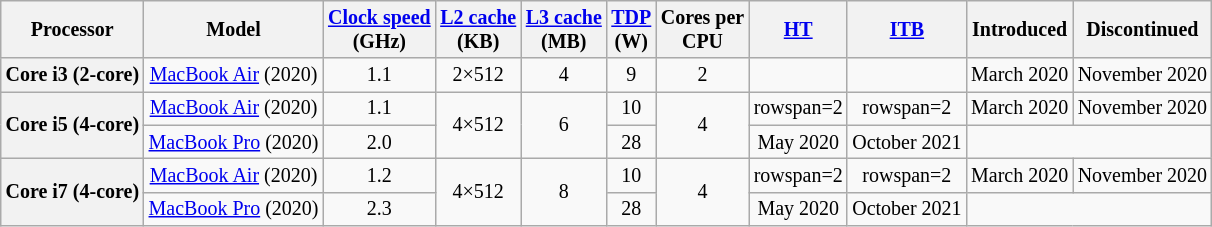<table class="wikitable sortable" style="font-size:smaller; text-align:center">
<tr>
<th>Processor</th>
<th>Model</th>
<th><a href='#'>Clock speed</a><br>(GHz)</th>
<th><a href='#'>L2 cache</a><br>(KB)</th>
<th><a href='#'>L3 cache</a><br>(MB)</th>
<th><a href='#'>TDP</a><br>(W)</th>
<th>Cores per<br>CPU</th>
<th><a href='#'>HT</a></th>
<th><a href='#'>ITB</a></th>
<th>Introduced</th>
<th>Discontinued</th>
</tr>
<tr>
<th>Core i3 (2-core)</th>
<td><a href='#'>MacBook Air</a> (2020)</td>
<td>1.1</td>
<td>2×512</td>
<td>4</td>
<td>9</td>
<td>2</td>
<td></td>
<td></td>
<td>March 2020</td>
<td>November 2020</td>
</tr>
<tr>
<th rowspan=2>Core i5 (4-core)</th>
<td><a href='#'>MacBook Air</a> (2020)</td>
<td>1.1</td>
<td rowspan=2>4×512</td>
<td rowspan=2>6</td>
<td>10</td>
<td rowspan=2>4</td>
<td>rowspan=2 </td>
<td>rowspan=2 </td>
<td>March 2020</td>
<td>November 2020</td>
</tr>
<tr>
<td><a href='#'>MacBook Pro</a> (2020)</td>
<td>2.0</td>
<td>28</td>
<td>May 2020</td>
<td>October 2021</td>
</tr>
<tr>
<th rowspan=2>Core i7 (4-core)</th>
<td><a href='#'>MacBook Air</a> (2020)</td>
<td>1.2</td>
<td rowspan=2>4×512</td>
<td rowspan=2>8</td>
<td>10</td>
<td rowspan=2>4</td>
<td>rowspan=2 </td>
<td>rowspan=2 </td>
<td>March 2020</td>
<td>November 2020</td>
</tr>
<tr>
<td><a href='#'>MacBook Pro</a> (2020)</td>
<td>2.3</td>
<td>28</td>
<td>May 2020</td>
<td>October 2021</td>
</tr>
</table>
